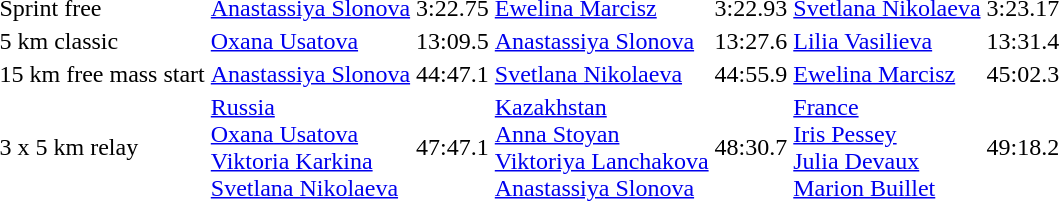<table>
<tr>
<td>Sprint free<br></td>
<td> <a href='#'>Anastassiya Slonova</a></td>
<td>3:22.75</td>
<td> <a href='#'>Ewelina Marcisz</a></td>
<td>3:22.93</td>
<td> <a href='#'>Svetlana Nikolaeva</a></td>
<td>3:23.17</td>
</tr>
<tr>
<td>5 km classic<br></td>
<td> <a href='#'>Oxana Usatova</a></td>
<td>13:09.5</td>
<td> <a href='#'>Anastassiya Slonova</a></td>
<td>13:27.6</td>
<td> <a href='#'>Lilia Vasilieva</a></td>
<td>13:31.4</td>
</tr>
<tr>
<td>15 km free mass start<br></td>
<td> <a href='#'>Anastassiya Slonova</a></td>
<td>44:47.1</td>
<td> <a href='#'>Svetlana Nikolaeva</a></td>
<td>44:55.9</td>
<td> <a href='#'>Ewelina Marcisz</a></td>
<td>45:02.3</td>
</tr>
<tr>
<td>3 x 5 km relay<br></td>
<td> <a href='#'>Russia</a><br><a href='#'>Oxana Usatova</a><br><a href='#'>Viktoria Karkina</a><br><a href='#'>Svetlana Nikolaeva</a></td>
<td>47:47.1</td>
<td> <a href='#'>Kazakhstan</a><br><a href='#'>Anna Stoyan</a><br><a href='#'>Viktoriya Lanchakova</a><br><a href='#'>Anastassiya Slonova</a></td>
<td>48:30.7</td>
<td> <a href='#'>France</a><br><a href='#'>Iris Pessey</a><br><a href='#'>Julia Devaux</a><br><a href='#'>Marion Buillet</a></td>
<td>49:18.2</td>
</tr>
</table>
